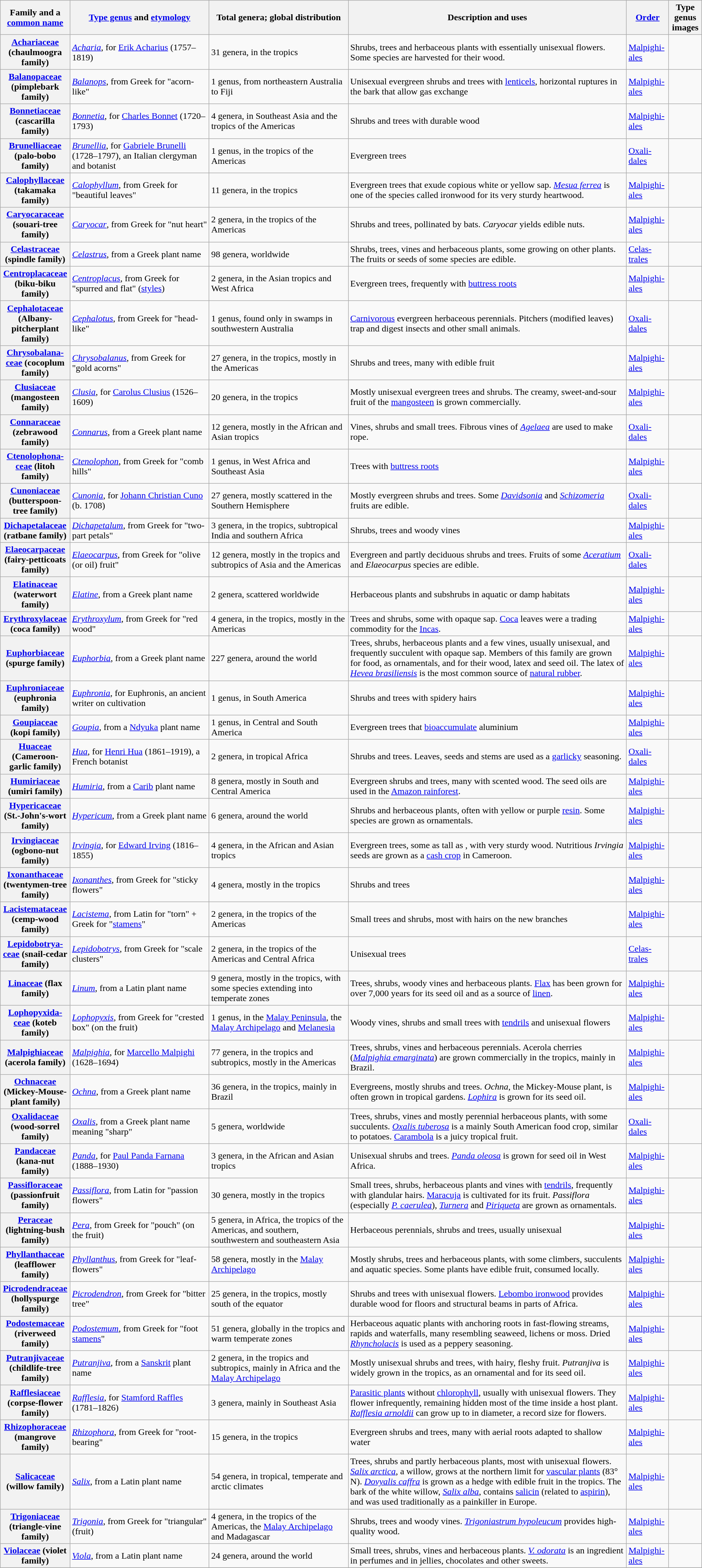<table class="sortable wikitable plainrowheaders">
<tr>
<th scope="col" width="1%">Family and a <a href='#'>common name</a></th>
<th scope="col" width="15%"><a href='#'>Type genus</a> and <a href='#'>etymology</a></th>
<th scope="col" width="15%">Total genera; global distribution</th>
<th scope="col" class="unsortable" style="min-width:160px;" width="30%">Description and uses</th>
<th scope="col" width="1%"><a href='#'>Order</a></th>
<th scope="col" class="unsortable" width="1%">Type genus images</th>
</tr>
<tr>
<th scope="row"><a href='#'>Achariaceae</a> (chaulmoogra  family)</th>
<td><em><a href='#'>Acharia</a></em>, for <a href='#'>Erik Acharius</a> (1757–1819)</td>
<td>31 genera, in the tropics</td>
<td>Shrubs, trees and herbaceous plants with essentially unisexual flowers. Some species are harvested for their wood.</td>
<td><a href='#'>Malpighi­ales</a></td>
<td></td>
</tr>
<tr>
<th scope="row"><a href='#'>Balanopaceae</a> (pimplebark family)</th>
<td><em><a href='#'>Balanops</a></em>, from Greek for "acorn-like"</td>
<td>1 genus, from northeastern Australia to Fiji</td>
<td>Unisexual evergreen shrubs and trees with <a href='#'>lenticels</a>, horizontal ruptures in the bark that allow gas exchange</td>
<td><a href='#'>Malpighi­ales</a></td>
<td></td>
</tr>
<tr>
<th scope="row"><a href='#'>Bonnetiaceae</a> (cascarilla family)</th>
<td><em><a href='#'>Bonnetia</a></em>, for <a href='#'>Charles Bonnet</a> (1720–1793)</td>
<td>4 genera, in Southeast Asia and the tropics of the Americas</td>
<td>Shrubs and trees with durable wood</td>
<td><a href='#'>Malpighi­ales</a></td>
<td></td>
</tr>
<tr>
<th scope="row"><a href='#'>Brunelliaceae</a> (palo-bobo family)</th>
<td><em><a href='#'>Brunellia</a></em>, for <a href='#'>Gabriele Brunelli</a> (1728–1797), an Italian clergyman and botanist</td>
<td>1 genus, in the tropics of the Americas</td>
<td>Evergreen trees</td>
<td><a href='#'>Oxali­dales</a></td>
<td></td>
</tr>
<tr>
<th scope="row"><a href='#'>Calophyllaceae</a> (takamaka family)</th>
<td><em><a href='#'>Calophyllum</a></em>, from Greek for "beautiful leaves"</td>
<td>11 genera, in the tropics</td>
<td>Evergreen trees that exude copious white or yellow sap. <em><a href='#'>Mesua ferrea</a></em> is one of the species called ironwood for its very sturdy heartwood.</td>
<td><a href='#'>Malpighi­ales</a></td>
<td></td>
</tr>
<tr>
<th scope="row"><a href='#'>Caryocaraceae</a> (souari-tree family)</th>
<td><em><a href='#'>Caryocar</a></em>, from Greek for "nut heart"</td>
<td>2 genera, in the tropics of the Americas</td>
<td>Shrubs and trees, pollinated by bats. <em>Caryocar</em> yields edible nuts.</td>
<td><a href='#'>Malpighi­ales</a></td>
<td></td>
</tr>
<tr>
<th scope="row"><a href='#'>Celastraceae</a> (spindle family)</th>
<td><em><a href='#'>Celastrus</a></em>, from a Greek plant name</td>
<td>98 genera, worldwide</td>
<td>Shrubs, trees, vines and herbaceous plants, some growing on other plants. The fruits or seeds of some species are edible.</td>
<td><a href='#'>Celas­trales</a></td>
<td></td>
</tr>
<tr>
<th scope="row"><a href='#'>Centroplaca­ceae</a> (biku-biku family)</th>
<td><em><a href='#'>Centroplacus</a></em>, from Greek for "spurred and flat" (<a href='#'>styles</a>)</td>
<td>2 genera, in the Asian tropics and West Africa</td>
<td>Evergreen trees, frequently with <a href='#'>buttress roots</a></td>
<td><a href='#'>Malpighi­ales</a></td>
<td></td>
</tr>
<tr>
<th scope="row"><a href='#'>Cephalotaceae</a> (Albany-pitcherplant family)</th>
<td><em><a href='#'>Cephalotus</a></em>, from Greek for "head-like"</td>
<td>1 genus, found only in swamps in southwestern Australia</td>
<td><a href='#'>Carnivorous</a> evergreen herbaceous perennials. Pitchers (modified leaves) trap and digest insects and other small animals.</td>
<td><a href='#'>Oxali­dales</a></td>
<td></td>
</tr>
<tr>
<th scope="row"><a href='#'>Chrysobalana­ceae</a> (cocoplum family)</th>
<td><em><a href='#'>Chrysobalanus</a></em>, from Greek for "gold acorns"</td>
<td>27 genera, in the tropics, mostly in the Americas</td>
<td>Shrubs and trees, many with edible fruit</td>
<td><a href='#'>Malpighi­ales</a></td>
<td></td>
</tr>
<tr>
<th scope="row"><a href='#'>Clusiaceae</a> (mangosteen family)</th>
<td><em><a href='#'>Clusia</a></em>, for <a href='#'>Carolus Clusius</a> (1526–1609)</td>
<td>20 genera, in the tropics</td>
<td>Mostly unisexual evergreen trees and shrubs. The creamy, sweet-and-sour fruit of the <a href='#'>mangosteen</a> is grown commercially.</td>
<td><a href='#'>Malpighi­ales</a></td>
<td></td>
</tr>
<tr>
<th scope="row"><a href='#'>Connaraceae</a> (zebrawood family)</th>
<td><em><a href='#'>Connarus</a></em>, from a Greek plant name</td>
<td>12 genera, mostly in the African and Asian tropics</td>
<td>Vines, shrubs and small trees. Fibrous vines of <a href='#'><em>Agelaea</em></a> are used to make rope.</td>
<td><a href='#'>Oxali­dales</a></td>
<td></td>
</tr>
<tr>
<th scope="row"><a href='#'>Ctenolophona­ceae</a> (litoh family)</th>
<td><em><a href='#'>Ctenolophon</a></em>, from Greek for "comb hills"</td>
<td>1 genus, in West Africa and Southeast Asia</td>
<td>Trees with <a href='#'>buttress roots</a></td>
<td><a href='#'>Malpighi­ales</a></td>
<td></td>
</tr>
<tr>
<th scope="row"><a href='#'>Cunoniaceae</a> (butterspoon-tree family)</th>
<td><em><a href='#'>Cunonia</a></em>, for <a href='#'>Johann Christian Cuno</a> (b. 1708)</td>
<td>27 genera, mostly scattered in the Southern Hemisphere</td>
<td>Mostly evergreen shrubs and trees. Some <em><a href='#'>Davidsonia</a></em> and <em><a href='#'>Schizomeria</a></em> fruits are edible.</td>
<td><a href='#'>Oxali­dales</a></td>
<td></td>
</tr>
<tr>
<th scope="row"><a href='#'>Dichapetala­ceae</a> (ratbane family)</th>
<td><em><a href='#'>Dichapetalum</a></em>, from Greek for "two-part petals"</td>
<td>3 genera, in the tropics, subtropical India and southern Africa</td>
<td>Shrubs, trees and woody vines</td>
<td><a href='#'>Malpighi­ales</a></td>
<td></td>
</tr>
<tr>
<th scope="row"><a href='#'>Elaeocarpaceae</a> (fairy-petticoats family)</th>
<td><em><a href='#'>Elaeocarpus</a></em>, from Greek for "olive (or oil) fruit"</td>
<td>12 genera, mostly in the tropics and subtropics of Asia and the Americas</td>
<td>Evergreen and partly deciduous shrubs and trees. Fruits of some <em><a href='#'>Aceratium</a></em> and <em>Elaeocarpus</em> species are edible.</td>
<td><a href='#'>Oxali­dales</a></td>
<td></td>
</tr>
<tr>
<th scope="row"><a href='#'>Elatinaceae</a> (waterwort family)</th>
<td><em><a href='#'>Elatine</a></em>, from a Greek plant name</td>
<td>2 genera, scattered worldwide</td>
<td>Herbaceous plants and subshrubs in aquatic or damp habitats</td>
<td><a href='#'>Malpighi­ales</a></td>
<td></td>
</tr>
<tr>
<th scope="row"><a href='#'>Erythroxylaceae</a> (coca family)</th>
<td><em><a href='#'>Erythroxylum</a></em>, from Greek for "red wood"</td>
<td>4 genera, in the tropics, mostly in the Americas</td>
<td>Trees and shrubs, some with opaque sap. <a href='#'>Coca</a> leaves were a trading commodity for the <a href='#'>Incas</a>.</td>
<td><a href='#'>Malpighi­ales</a></td>
<td></td>
</tr>
<tr>
<th scope="row"><a href='#'>Euphorbiaceae</a> (spurge family)</th>
<td><em><a href='#'>Euphorbia</a></em>, from a Greek plant name</td>
<td>227 genera, around the world</td>
<td>Trees, shrubs, herbaceous plants and a few vines, usually unisexual, and frequently succulent with opaque sap. Members of this family are grown for food, as ornamentals, and for their wood, latex and seed oil. The latex of <em><a href='#'>Hevea brasiliensis</a></em> is the most common source of <a href='#'>natural rubber</a>.</td>
<td><a href='#'>Malpighi­ales</a></td>
<td></td>
</tr>
<tr>
<th scope="row"><a href='#'>Euphroniaceae</a> (euphronia family)</th>
<td><em><a href='#'>Euphronia</a></em>, for Euphronis, an ancient writer on cultivation</td>
<td>1 genus, in South America</td>
<td>Shrubs and trees with spidery hairs</td>
<td><a href='#'>Malpighi­ales</a></td>
<td></td>
</tr>
<tr>
<th scope="row"><a href='#'>Goupiaceae</a> (kopi family)</th>
<td><em><a href='#'>Goupia</a></em>, from a <a href='#'>Ndyuka</a> plant name</td>
<td>1 genus, in Central and South America</td>
<td>Evergreen trees that <a href='#'>bioaccumulate</a> aluminium</td>
<td><a href='#'>Malpighi­ales</a></td>
<td></td>
</tr>
<tr>
<th scope="row"><a href='#'>Huaceae</a> (Cameroon-garlic family)</th>
<td><em><a href='#'>Hua</a></em>, for <a href='#'>Henri Hua</a> (1861–1919), a French botanist</td>
<td>2 genera, in tropical Africa</td>
<td>Shrubs and trees. Leaves,  seeds and stems are used as a <a href='#'>garlicky</a> seasoning.</td>
<td><a href='#'>Oxali­dales</a></td>
<td></td>
</tr>
<tr>
<th scope="row"><a href='#'>Humiriaceae</a> (umiri family)</th>
<td><em><a href='#'>Humiria</a></em>, from a <a href='#'>Carib</a> plant name</td>
<td>8 genera, mostly in South and Central America</td>
<td>Evergreen shrubs and trees, many with scented wood. The seed oils are used in the <a href='#'>Amazon rainforest</a>.</td>
<td><a href='#'>Malpighi­ales</a></td>
<td></td>
</tr>
<tr>
<th scope="row"><a href='#'>Hypericaceae</a> (St.-John's-wort family)</th>
<td><em><a href='#'>Hypericum</a></em>, from a Greek plant name</td>
<td>6 genera, around the world</td>
<td>Shrubs and herbaceous plants, often with yellow or purple <a href='#'>resin</a>. Some species are grown as ornamentals.</td>
<td><a href='#'>Malpighi­ales</a></td>
<td></td>
</tr>
<tr>
<th scope="row"><a href='#'>Irvingiaceae</a> (ogbono-nut family)</th>
<td><em><a href='#'>Irvingia</a></em>, for <a href='#'>Edward Irving</a> (1816–1855)</td>
<td>4 genera, in the African and Asian tropics</td>
<td>Evergreen trees, some as tall as , with very sturdy wood. Nutritious <em>Irvingia</em> seeds are grown as a <a href='#'>cash crop</a> in Cameroon.</td>
<td><a href='#'>Malpighi­ales</a></td>
<td></td>
</tr>
<tr>
<th scope="row"><a href='#'>Ixonanthaceae</a> (twentymen-tree family)</th>
<td><em><a href='#'>Ixonanthes</a></em>, from Greek for "sticky flowers"</td>
<td>4 genera, mostly in the tropics</td>
<td>Shrubs and trees</td>
<td><a href='#'>Malpighi­ales</a></td>
<td></td>
</tr>
<tr>
<th scope="row"><a href='#'>Lacistemata­ceae</a> (cemp-wood family)</th>
<td><em><a href='#'>Lacistema</a></em>, from Latin for "torn" + Greek for "<a href='#'>stamens</a>"</td>
<td>2 genera, in the tropics of the Americas</td>
<td>Small trees and shrubs, most with hairs on the new branches</td>
<td><a href='#'>Malpighi­ales</a></td>
<td></td>
</tr>
<tr>
<th scope="row"><a href='#'>Lepidobotrya­ceae</a> (snail-cedar family)</th>
<td><em><a href='#'>Lepidobotrys</a></em>, from Greek for "scale clusters"</td>
<td>2 genera, in the tropics of the Americas and Central Africa</td>
<td>Unisexual trees</td>
<td><a href='#'>Celas­trales</a></td>
<td></td>
</tr>
<tr>
<th scope="row"><a href='#'>Linaceae</a> (flax family)</th>
<td><em><a href='#'>Linum</a></em>, from a Latin plant name</td>
<td>9 genera, mostly in the tropics, with some species extending into temperate zones</td>
<td>Trees, shrubs, woody vines and herbaceous plants. <a href='#'>Flax</a> has been grown for over 7,000 years for its seed oil and as a source of <a href='#'>linen</a>.</td>
<td><a href='#'>Malpighi­ales</a></td>
<td></td>
</tr>
<tr>
<th scope="row"><a href='#'>Lophopyxida­ceae</a> (koteb family)</th>
<td><em><a href='#'>Lophopyxis</a></em>, from Greek for "crested box" (on the fruit)</td>
<td>1 genus, in the <a href='#'>Malay Peninsula</a>, the <a href='#'>Malay Archipelago</a> and <a href='#'>Melanesia</a></td>
<td>Woody vines, shrubs and small trees with <a href='#'>tendrils</a> and unisexual flowers</td>
<td><a href='#'>Malpighi­ales</a></td>
<td></td>
</tr>
<tr>
<th scope="row"><a href='#'>Malpighiaceae</a> (acerola family)</th>
<td><em><a href='#'>Malpighia</a></em>, for <a href='#'>Marcello Malpighi</a> (1628–1694)</td>
<td>77 genera, in the tropics and subtropics, mostly in the Americas</td>
<td>Trees, shrubs, vines and herbaceous perennials. Acerola cherries (<em><a href='#'>Malpighia emarginata</a></em>) are grown commercially in the tropics, mainly in Brazil.</td>
<td><a href='#'>Malpighi­ales</a></td>
<td></td>
</tr>
<tr>
<th scope="row"><a href='#'>Ochnaceae</a> (Mickey-Mouse-plant family)</th>
<td><em><a href='#'>Ochna</a></em>, from a Greek plant name</td>
<td>36 genera, in the tropics, mainly in Brazil</td>
<td>Evergreens, mostly shrubs and trees. <em>Ochna</em>, the Mickey-Mouse plant, is often grown in tropical gardens. <em><a href='#'>Lophira</a></em> is grown for its seed oil.</td>
<td><a href='#'>Malpighi­ales</a></td>
<td></td>
</tr>
<tr>
<th scope="row"><a href='#'>Oxalidaceae</a> (wood-sorrel family)</th>
<td><em><a href='#'>Oxalis</a></em>, from a Greek plant name meaning "sharp"</td>
<td>5 genera, worldwide</td>
<td>Trees, shrubs, vines and mostly perennial herbaceous plants, with some succulents. <em><a href='#'>Oxalis tuberosa</a></em> is a mainly South American food crop, similar to potatoes. <a href='#'>Carambola</a> is a juicy tropical fruit.</td>
<td><a href='#'>Oxali­dales</a></td>
<td></td>
</tr>
<tr>
<th scope="row"><a href='#'>Pandaceae</a> (kana-nut family)</th>
<td><em><a href='#'>Panda</a></em>, for <a href='#'>Paul Panda Farnana</a> (1888–1930)</td>
<td>3 genera, in the African and Asian tropics</td>
<td>Unisexual shrubs and trees. <em><a href='#'>Panda oleosa</a></em> is grown for seed oil in West Africa.</td>
<td><a href='#'>Malpighi­ales</a></td>
<td></td>
</tr>
<tr>
<th scope="row"><a href='#'>Passifloraceae</a> (passionfruit family)</th>
<td><em><a href='#'>Passiflora</a></em>, from Latin for "passion flowers"</td>
<td>30 genera, mostly in the tropics</td>
<td>Small trees, shrubs, herbaceous plants and vines with <a href='#'>tendrils</a>, frequently with glandular hairs. <a href='#'>Maracuja</a> is cultivated for its fruit. <em>Passiflora</em> (especially <em><a href='#'>P. caerulea</a></em>), <em><a href='#'>Turnera</a></em> and <em><a href='#'>Piriqueta</a></em> are grown as ornamentals.</td>
<td><a href='#'>Malpighi­ales</a></td>
<td></td>
</tr>
<tr>
<th scope="row"><a href='#'>Peraceae</a> (lightning-bush family)</th>
<td><em><a href='#'>Pera</a></em>, from Greek for "pouch" (on the fruit)</td>
<td>5 genera, in Africa, the tropics of the Americas, and southern, southwestern and southeastern Asia</td>
<td>Herbaceous perennials, shrubs and trees, usually unisexual</td>
<td><a href='#'>Malpighi­ales</a></td>
<td></td>
</tr>
<tr>
<th scope="row"><a href='#'>Phyllanthaceae</a> (leafflower family)</th>
<td><em><a href='#'>Phyllanthus</a></em>, from Greek for "leaf-flowers"</td>
<td>58 genera, mostly in the <a href='#'>Malay Archipelago</a></td>
<td>Mostly shrubs, trees and herbaceous plants, with some climbers, succulents and aquatic species. Some plants have edible fruit, consumed locally.</td>
<td><a href='#'>Malpighi­ales</a></td>
<td></td>
</tr>
<tr>
<th scope="row"><a href='#'>Picrodendra­ceae</a> (hollyspurge family)</th>
<td><em><a href='#'>Picrodendron</a></em>, from Greek for "bitter tree"</td>
<td>25 genera, in the tropics, mostly south of the equator</td>
<td>Shrubs and trees with unisexual flowers. <a href='#'>Lebombo ironwood</a> provides durable wood for floors and structural beams in parts of Africa.</td>
<td><a href='#'>Malpighi­ales</a></td>
<td></td>
</tr>
<tr>
<th scope="row"><a href='#'>Podostemaceae</a> (riverweed family)</th>
<td><em><a href='#'>Podostemum</a></em>, from Greek for "foot <a href='#'>stamens</a>"</td>
<td>51 genera, globally in the tropics and warm temperate zones</td>
<td>Herbaceous aquatic plants with anchoring roots in fast-flowing streams, rapids and waterfalls, many resembling seaweed, lichens or moss. Dried <em><a href='#'>Rhyncholacis</a></em> is used as a peppery seasoning.</td>
<td><a href='#'>Malpighi­ales</a></td>
<td></td>
</tr>
<tr>
<th scope="row"><a href='#'>Putranjivaceae</a> (childlife-tree family)</th>
<td><em><a href='#'>Putranjiva</a></em>, from a <a href='#'>Sanskrit</a> plant name</td>
<td>2 genera, in the tropics and subtropics, mainly in Africa and the <a href='#'>Malay Archipelago</a></td>
<td>Mostly unisexual shrubs and trees, with hairy, fleshy fruit. <em>Putranjiva</em> is widely grown in the tropics, as an ornamental and for its seed oil.</td>
<td><a href='#'>Malpighi­ales</a></td>
<td></td>
</tr>
<tr>
<th scope="row"><a href='#'>Rafflesiaceae</a> (corpse-flower family)</th>
<td><em><a href='#'>Rafflesia</a></em>, for <a href='#'>Stamford Raffles</a> (1781–1826)</td>
<td>3 genera, mainly in Southeast Asia</td>
<td><a href='#'>Parasitic plants</a> without <a href='#'>chlorophyll</a>, usually with unisexual flowers. They flower infrequently, remaining hidden most of the time inside a host plant. <em><a href='#'>Rafflesia arnoldii</a></em> can grow up to  in diameter, a record size for flowers.</td>
<td><a href='#'>Malpighi­ales</a></td>
<td></td>
</tr>
<tr>
<th scope="row"><a href='#'>Rhizophoraceae</a> (mangrove family)</th>
<td><em><a href='#'>Rhizophora</a></em>, from Greek for "root-bearing"</td>
<td>15 genera, in the tropics</td>
<td>Evergreen shrubs and trees, many with aerial roots adapted to shallow water</td>
<td><a href='#'>Malpighi­ales</a></td>
<td></td>
</tr>
<tr>
<th scope="row"><a href='#'>Salicaceae</a> (willow family)</th>
<td><em><a href='#'>Salix</a></em>, from a Latin plant name</td>
<td>54 genera, in tropical, temperate and arctic climates</td>
<td>Trees, shrubs and partly herbaceous plants, most with unisexual flowers. <em><a href='#'>Salix arctica</a></em>, a willow, grows at the northern limit for <a href='#'>vascular plants</a> (83° N). <em><a href='#'>Dovyalis caffra</a></em> is grown as a hedge with edible fruit in the tropics. The bark of the white willow, <em><a href='#'>Salix alba</a></em>, contains <a href='#'>salicin</a> (related to <a href='#'>aspirin</a>), and was used traditionally as a painkiller in Europe.</td>
<td><a href='#'>Malpighi­ales</a></td>
<td></td>
</tr>
<tr>
<th scope="row"><a href='#'>Trigoniaceae</a> (triangle-vine family)</th>
<td><em><a href='#'>Trigonia</a></em>, from Greek for "triangular" (fruit)</td>
<td>4 genera, in the tropics of the Americas, the <a href='#'>Malay Archipelago</a> and Madagascar</td>
<td>Shrubs, trees and woody vines. <em><a href='#'>Trigoniastrum hypoleucum</a></em> provides high-quality wood.</td>
<td><a href='#'>Malpighi­ales</a></td>
<td></td>
</tr>
<tr>
<th scope="row"><a href='#'>Violaceae</a> (violet family)</th>
<td><em><a href='#'>Viola</a></em>, from a Latin plant name</td>
<td>24 genera, around the world</td>
<td>Small trees, shrubs, vines and herbaceous plants. <a href='#'><em>V. odorata</em></a> is an ingredient in perfumes and in jellies, chocolates and other sweets.</td>
<td><a href='#'>Malpighi­ales</a></td>
<td></td>
</tr>
<tr>
</tr>
</table>
